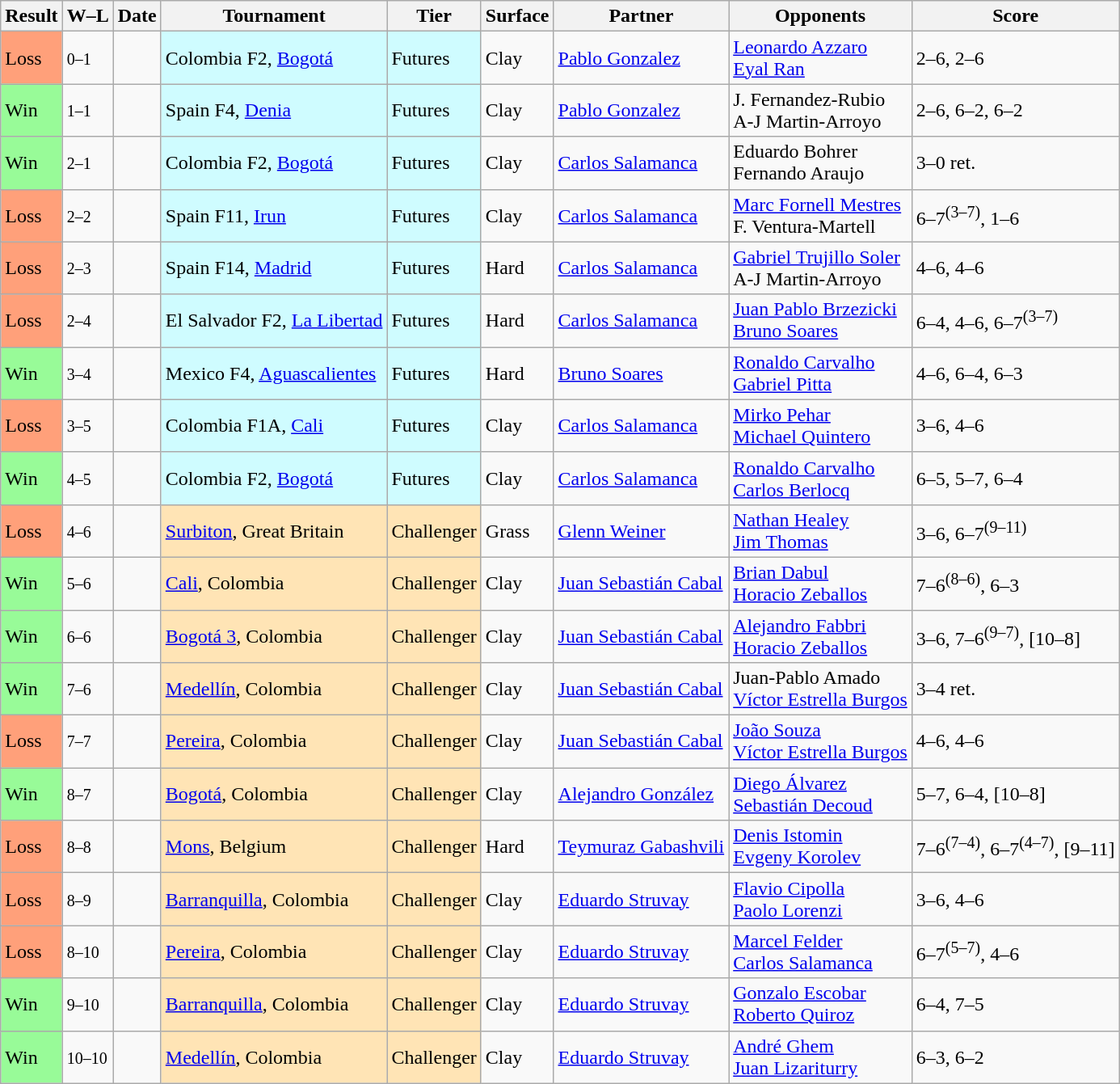<table class="sortable wikitable">
<tr>
<th>Result</th>
<th class=unsortable>W–L</th>
<th>Date</th>
<th>Tournament</th>
<th>Tier</th>
<th>Surface</th>
<th>Partner</th>
<th>Opponents</th>
<th class=unsortable>Score</th>
</tr>
<tr>
<td bgcolor="FFA07A">Loss</td>
<td><small>0–1</small></td>
<td></td>
<td style=background:#cffcff>Colombia F2, <a href='#'>Bogotá</a></td>
<td style=background:#cffcff>Futures</td>
<td>Clay</td>
<td> <a href='#'>Pablo Gonzalez</a></td>
<td> <a href='#'>Leonardo Azzaro</a> <br> <a href='#'>Eyal Ran</a></td>
<td>2–6, 2–6</td>
</tr>
<tr>
<td bgcolor=98FB98>Win</td>
<td><small>1–1</small></td>
<td></td>
<td style=background:#cffcff>Spain F4, <a href='#'>Denia</a></td>
<td style=background:#cffcff>Futures</td>
<td>Clay</td>
<td> <a href='#'>Pablo Gonzalez</a></td>
<td> J. Fernandez-Rubio <br> A-J Martin-Arroyo</td>
<td>2–6, 6–2, 6–2</td>
</tr>
<tr>
<td bgcolor=98FB98>Win</td>
<td><small>2–1</small></td>
<td></td>
<td style=background:#cffcff>Colombia F2, <a href='#'>Bogotá</a></td>
<td style=background:#cffcff>Futures</td>
<td>Clay</td>
<td> <a href='#'>Carlos Salamanca</a></td>
<td> Eduardo Bohrer <br> Fernando Araujo</td>
<td>3–0 ret.</td>
</tr>
<tr>
<td bgcolor="FFA07A">Loss</td>
<td><small>2–2</small></td>
<td></td>
<td style=background:#cffcff>Spain F11, <a href='#'>Irun</a></td>
<td style=background:#cffcff>Futures</td>
<td>Clay</td>
<td> <a href='#'>Carlos Salamanca</a></td>
<td> <a href='#'>Marc Fornell Mestres</a> <br> F. Ventura-Martell</td>
<td>6–7<sup>(3–7)</sup>, 1–6</td>
</tr>
<tr>
<td bgcolor="FFA07A">Loss</td>
<td><small>2–3</small></td>
<td></td>
<td style=background:#cffcff>Spain F14, <a href='#'>Madrid</a></td>
<td style=background:#cffcff>Futures</td>
<td>Hard</td>
<td> <a href='#'>Carlos Salamanca</a></td>
<td> <a href='#'>Gabriel Trujillo Soler</a> <br> A-J Martin-Arroyo</td>
<td>4–6, 4–6</td>
</tr>
<tr>
<td bgcolor="FFA07A">Loss</td>
<td><small>2–4</small></td>
<td></td>
<td style=background:#cffcff>El Salvador F2, <a href='#'>La Libertad</a></td>
<td style=background:#cffcff>Futures</td>
<td>Hard</td>
<td> <a href='#'>Carlos Salamanca</a></td>
<td> <a href='#'>Juan Pablo Brzezicki</a> <br> <a href='#'>Bruno Soares</a></td>
<td>6–4, 4–6, 6–7<sup>(3–7)</sup></td>
</tr>
<tr>
<td bgcolor=98FB98>Win</td>
<td><small>3–4</small></td>
<td></td>
<td style=background:#cffcff>Mexico F4, <a href='#'>Aguascalientes</a></td>
<td style=background:#cffcff>Futures</td>
<td>Hard</td>
<td> <a href='#'>Bruno Soares</a></td>
<td> <a href='#'>Ronaldo Carvalho</a> <br> <a href='#'>Gabriel Pitta</a></td>
<td>4–6, 6–4, 6–3</td>
</tr>
<tr>
<td bgcolor="FFA07A">Loss</td>
<td><small>3–5</small></td>
<td></td>
<td style=background:#cffcff>Colombia F1A, <a href='#'>Cali</a></td>
<td style=background:#cffcff>Futures</td>
<td>Clay</td>
<td> <a href='#'>Carlos Salamanca</a></td>
<td> <a href='#'>Mirko Pehar</a> <br> <a href='#'>Michael Quintero</a></td>
<td>3–6, 4–6</td>
</tr>
<tr>
<td bgcolor=98FB98>Win</td>
<td><small>4–5</small></td>
<td></td>
<td style=background:#cffcff>Colombia F2, <a href='#'>Bogotá</a></td>
<td style=background:#cffcff>Futures</td>
<td>Clay</td>
<td> <a href='#'>Carlos Salamanca</a></td>
<td> <a href='#'>Ronaldo Carvalho</a> <br> <a href='#'>Carlos Berlocq</a></td>
<td>6–5, 5–7, 6–4</td>
</tr>
<tr>
<td bgcolor="FFA07A">Loss</td>
<td><small>4–6</small></td>
<td></td>
<td style="background:moccasin;"><a href='#'>Surbiton</a>, Great Britain</td>
<td style="background:moccasin;">Challenger</td>
<td>Grass</td>
<td> <a href='#'>Glenn Weiner</a></td>
<td> <a href='#'>Nathan Healey</a> <br> <a href='#'>Jim Thomas</a></td>
<td>3–6, 6–7<sup>(9–11)</sup></td>
</tr>
<tr>
<td bgcolor=98FB98>Win</td>
<td><small>5–6</small></td>
<td></td>
<td style="background:moccasin;"><a href='#'>Cali</a>, Colombia</td>
<td style="background:moccasin;">Challenger</td>
<td>Clay</td>
<td> <a href='#'>Juan Sebastián Cabal</a></td>
<td> <a href='#'>Brian Dabul</a> <br> <a href='#'>Horacio Zeballos</a></td>
<td>7–6<sup>(8–6)</sup>, 6–3</td>
</tr>
<tr>
<td bgcolor=98FB98>Win</td>
<td><small>6–6</small></td>
<td></td>
<td style="background:moccasin;"><a href='#'>Bogotá 3</a>, Colombia</td>
<td style="background:moccasin;">Challenger</td>
<td>Clay</td>
<td> <a href='#'>Juan Sebastián Cabal</a></td>
<td> <a href='#'>Alejandro Fabbri</a> <br> <a href='#'>Horacio Zeballos</a></td>
<td>3–6, 7–6<sup>(9–7)</sup>, [10–8]</td>
</tr>
<tr>
<td bgcolor=98FB98>Win</td>
<td><small>7–6</small></td>
<td></td>
<td style="background:moccasin;"><a href='#'>Medellín</a>, Colombia</td>
<td style="background:moccasin;">Challenger</td>
<td>Clay</td>
<td> <a href='#'>Juan Sebastián Cabal</a></td>
<td> Juan-Pablo Amado <br> <a href='#'>Víctor Estrella Burgos</a></td>
<td>3–4 ret.</td>
</tr>
<tr>
<td bgcolor="FFA07A">Loss</td>
<td><small>7–7</small></td>
<td></td>
<td style="background:moccasin;"><a href='#'>Pereira</a>, Colombia</td>
<td style="background:moccasin;">Challenger</td>
<td>Clay</td>
<td> <a href='#'>Juan Sebastián Cabal</a></td>
<td> <a href='#'>João Souza</a> <br> <a href='#'>Víctor Estrella Burgos</a></td>
<td>4–6, 4–6</td>
</tr>
<tr>
<td bgcolor=98FB98>Win</td>
<td><small>8–7</small></td>
<td></td>
<td style="background:moccasin;"><a href='#'>Bogotá</a>, Colombia</td>
<td style="background:moccasin;">Challenger</td>
<td>Clay</td>
<td> <a href='#'>Alejandro González</a></td>
<td> <a href='#'>Diego Álvarez</a> <br> <a href='#'>Sebastián Decoud</a></td>
<td>5–7, 6–4, [10–8]</td>
</tr>
<tr>
<td bgcolor="FFA07A">Loss</td>
<td><small>8–8</small></td>
<td></td>
<td style="background:moccasin;"><a href='#'>Mons</a>, Belgium</td>
<td style="background:moccasin;">Challenger</td>
<td>Hard</td>
<td> <a href='#'>Teymuraz Gabashvili</a></td>
<td> <a href='#'>Denis Istomin</a> <br> <a href='#'>Evgeny Korolev</a></td>
<td>7–6<sup>(7–4)</sup>, 6–7<sup>(4–7)</sup>, [9–11]</td>
</tr>
<tr>
<td bgcolor="FFA07A">Loss</td>
<td><small>8–9</small></td>
<td></td>
<td style="background:moccasin;"><a href='#'>Barranquilla</a>, Colombia</td>
<td style="background:moccasin;">Challenger</td>
<td>Clay</td>
<td> <a href='#'>Eduardo Struvay</a></td>
<td> <a href='#'>Flavio Cipolla</a> <br> <a href='#'>Paolo Lorenzi</a></td>
<td>3–6, 4–6</td>
</tr>
<tr>
<td bgcolor="FFA07A">Loss</td>
<td><small>8–10</small></td>
<td></td>
<td style="background:moccasin;"><a href='#'>Pereira</a>, Colombia</td>
<td style="background:moccasin;">Challenger</td>
<td>Clay</td>
<td> <a href='#'>Eduardo Struvay</a></td>
<td> <a href='#'>Marcel Felder</a> <br> <a href='#'>Carlos Salamanca</a></td>
<td>6–7<sup>(5–7)</sup>, 4–6</td>
</tr>
<tr>
<td bgcolor=98FB98>Win</td>
<td><small>9–10</small></td>
<td></td>
<td style="background:moccasin;"><a href='#'>Barranquilla</a>, Colombia</td>
<td style="background:moccasin;">Challenger</td>
<td>Clay</td>
<td> <a href='#'>Eduardo Struvay</a></td>
<td> <a href='#'>Gonzalo Escobar</a> <br> <a href='#'>Roberto Quiroz</a></td>
<td>6–4, 7–5</td>
</tr>
<tr>
<td bgcolor=98FB98>Win</td>
<td><small>10–10</small></td>
<td></td>
<td style="background:moccasin;"><a href='#'>Medellín</a>, Colombia</td>
<td style="background:moccasin;">Challenger</td>
<td>Clay</td>
<td> <a href='#'>Eduardo Struvay</a></td>
<td> <a href='#'>André Ghem</a> <br> <a href='#'>Juan Lizariturry</a></td>
<td>6–3, 6–2</td>
</tr>
</table>
